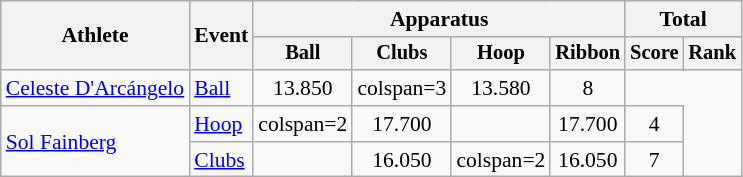<table class="wikitable" style="font-size:90%;text-align:center">
<tr>
<th rowspan=2>Athlete</th>
<th rowspan=2>Event</th>
<th colspan=4>Apparatus</th>
<th colspan=2>Total</th>
</tr>
<tr style=font-size:95%>
<th>Ball</th>
<th>Clubs</th>
<th>Hoop</th>
<th>Ribbon</th>
<th>Score</th>
<th>Rank</th>
</tr>
<tr>
<td style="text-align:left"><a href='#'>Celeste D'Arcángelo</a></td>
<td style="text-align:left"><a href='#'>Ball</a></td>
<td>13.850</td>
<td>colspan=3 </td>
<td>13.580</td>
<td>8</td>
</tr>
<tr>
<td style="text-align:left" rowspan=2><a href='#'>Sol Fainberg</a></td>
<td style="text-align:left"><a href='#'>Hoop</a></td>
<td>colspan=2 </td>
<td>17.700</td>
<td></td>
<td>17.700</td>
<td>4</td>
</tr>
<tr>
<td style="text-align:left"><a href='#'>Clubs</a></td>
<td></td>
<td>16.050</td>
<td>colspan=2 </td>
<td>16.050</td>
<td>7</td>
</tr>
</table>
